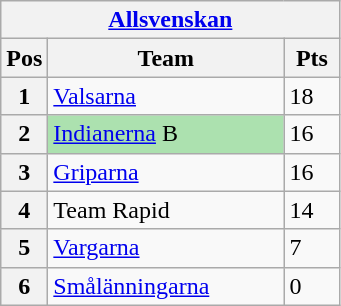<table class="wikitable">
<tr>
<th colspan="3"><a href='#'>Allsvenskan</a></th>
</tr>
<tr>
<th width=20>Pos</th>
<th width=150>Team</th>
<th width=30>Pts</th>
</tr>
<tr>
<th>1</th>
<td><a href='#'>Valsarna</a></td>
<td>18</td>
</tr>
<tr>
<th>2</th>
<td style="background:#ACE1AF;"><a href='#'>Indianerna</a> B</td>
<td>16</td>
</tr>
<tr>
<th>3</th>
<td><a href='#'>Griparna</a></td>
<td>16</td>
</tr>
<tr>
<th>4</th>
<td>Team Rapid</td>
<td>14</td>
</tr>
<tr>
<th>5</th>
<td><a href='#'>Vargarna</a></td>
<td>7</td>
</tr>
<tr>
<th>6</th>
<td><a href='#'>Smålänningarna</a></td>
<td>0</td>
</tr>
</table>
